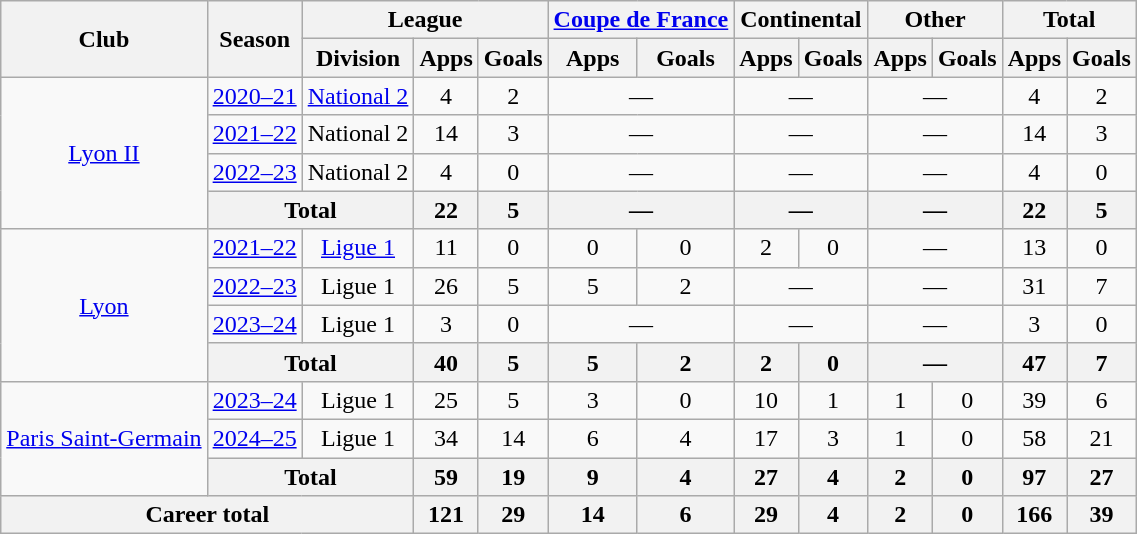<table class="wikitable" style="text-align: center;">
<tr>
<th rowspan="2">Club</th>
<th rowspan="2">Season</th>
<th colspan="3">League</th>
<th colspan="2"><a href='#'>Coupe de France</a></th>
<th colspan="2">Continental</th>
<th colspan="2">Other</th>
<th colspan="2">Total</th>
</tr>
<tr>
<th>Division</th>
<th>Apps</th>
<th>Goals</th>
<th>Apps</th>
<th>Goals</th>
<th>Apps</th>
<th>Goals</th>
<th>Apps</th>
<th>Goals</th>
<th>Apps</th>
<th>Goals</th>
</tr>
<tr>
<td rowspan="4"><a href='#'>Lyon II</a></td>
<td><a href='#'>2020–21</a></td>
<td><a href='#'>National 2</a></td>
<td>4</td>
<td>2</td>
<td colspan="2">—</td>
<td colspan="2">—</td>
<td colspan="2">—</td>
<td>4</td>
<td>2</td>
</tr>
<tr>
<td><a href='#'>2021–22</a></td>
<td>National 2</td>
<td>14</td>
<td>3</td>
<td colspan="2">—</td>
<td colspan="2">—</td>
<td colspan="2">—</td>
<td>14</td>
<td>3</td>
</tr>
<tr>
<td><a href='#'>2022–23</a></td>
<td>National 2</td>
<td>4</td>
<td>0</td>
<td colspan="2">—</td>
<td colspan="2">—</td>
<td colspan="2">—</td>
<td>4</td>
<td>0</td>
</tr>
<tr>
<th colspan="2">Total</th>
<th>22</th>
<th>5</th>
<th colspan="2">—</th>
<th colspan="2">—</th>
<th colspan="2">—</th>
<th>22</th>
<th>5</th>
</tr>
<tr>
<td rowspan="4"><a href='#'>Lyon</a></td>
<td><a href='#'>2021–22</a></td>
<td><a href='#'>Ligue 1</a></td>
<td>11</td>
<td>0</td>
<td>0</td>
<td>0</td>
<td>2</td>
<td>0</td>
<td colspan="2">—</td>
<td>13</td>
<td>0</td>
</tr>
<tr>
<td><a href='#'>2022–23</a></td>
<td>Ligue 1</td>
<td>26</td>
<td>5</td>
<td>5</td>
<td>2</td>
<td colspan="2">—</td>
<td colspan="2">—</td>
<td>31</td>
<td>7</td>
</tr>
<tr>
<td><a href='#'>2023–24</a></td>
<td>Ligue 1</td>
<td>3</td>
<td>0</td>
<td colspan="2">—</td>
<td colspan="2">—</td>
<td colspan="2">—</td>
<td>3</td>
<td>0</td>
</tr>
<tr>
<th colspan="2">Total</th>
<th>40</th>
<th>5</th>
<th>5</th>
<th>2</th>
<th>2</th>
<th>0</th>
<th colspan="2">—</th>
<th>47</th>
<th>7</th>
</tr>
<tr>
<td rowspan="3"><a href='#'>Paris Saint-Germain</a></td>
<td><a href='#'>2023–24</a></td>
<td>Ligue 1</td>
<td>25</td>
<td>5</td>
<td>3</td>
<td>0</td>
<td>10</td>
<td>1</td>
<td>1</td>
<td>0</td>
<td>39</td>
<td>6</td>
</tr>
<tr>
<td><a href='#'>2024–25</a></td>
<td>Ligue 1</td>
<td>34</td>
<td>14</td>
<td>6</td>
<td>4</td>
<td>17</td>
<td>3</td>
<td>1</td>
<td>0</td>
<td>58</td>
<td>21</td>
</tr>
<tr>
<th colspan="2">Total</th>
<th>59</th>
<th>19</th>
<th>9</th>
<th>4</th>
<th>27</th>
<th>4</th>
<th>2</th>
<th>0</th>
<th>97</th>
<th>27</th>
</tr>
<tr>
<th colspan="3">Career total</th>
<th>121</th>
<th>29</th>
<th>14</th>
<th>6</th>
<th>29</th>
<th>4</th>
<th>2</th>
<th>0</th>
<th>166</th>
<th>39</th>
</tr>
</table>
